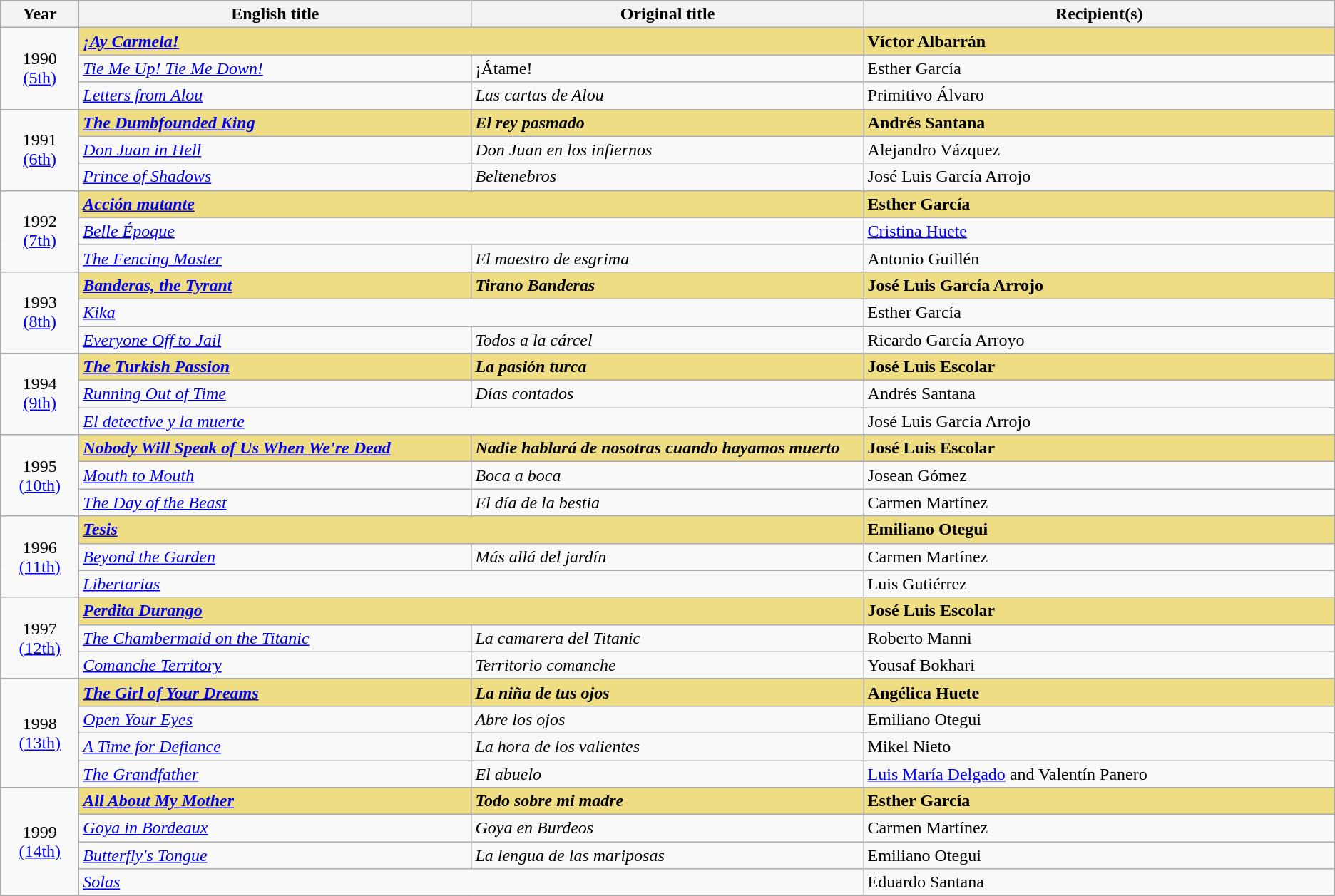<table class="wikitable sortable" style="text-align:left;"style="width:95%">
<tr>
<th scope="col" style="width:5%;">Year</th>
<th scope="col" style="width:25%;">English title</th>
<th scope="col" style="width:25%;">Original title</th>
<th scope="col" style="width:30%;">Recipient(s)</th>
</tr>
<tr>
<td rowspan="3" style="text-align:center;">1990<br><a href='#'>(5th)</a></td>
<td colspan="2" style="background:#eedd82;"><strong><em><a href='#'>¡Ay Carmela!</a></em></strong></td>
<td style="background:#eedd82;"><strong>Víctor Albarrán</strong></td>
</tr>
<tr>
<td><em><a href='#'>Tie Me Up! Tie Me Down!</a></em></td>
<td>¡Átame!</td>
<td>Esther García</td>
</tr>
<tr>
<td><em><a href='#'>Letters from Alou</a></em></td>
<td><em>Las cartas de Alou</em></td>
<td>Primitivo Álvaro</td>
</tr>
<tr>
<td rowspan="3" style="text-align:center;">1991<br><a href='#'>(6th)</a></td>
<td style="background:#eedd82;"><strong><em><a href='#'>The Dumbfounded King</a></em></strong></td>
<td style="background:#eedd82;"><strong><em>El rey pasmado</em></strong></td>
<td style="background:#eedd82;"><strong>Andrés Santana</strong></td>
</tr>
<tr>
<td><em><a href='#'>Don Juan in Hell</a></em></td>
<td><em>Don Juan en los infiernos</em></td>
<td>Alejandro Vázquez</td>
</tr>
<tr>
<td><em><a href='#'>Prince of Shadows</a></em></td>
<td><em>Beltenebros</em></td>
<td>José Luis García Arrojo</td>
</tr>
<tr>
<td rowspan="3" style="text-align:center;">1992<br><a href='#'>(7th)</a></td>
<td colspan="2" style="background:#eedd82;"><strong><em><a href='#'>Acción mutante</a></em></strong></td>
<td style="background:#eedd82;"><strong>Esther García</strong></td>
</tr>
<tr>
<td colspan="2"><em><a href='#'>Belle Époque</a></em></td>
<td><a href='#'>Cristina Huete</a></td>
</tr>
<tr>
<td><em><a href='#'>The Fencing Master</a></em></td>
<td><em>El maestro de esgrima</em></td>
<td>Antonio Guillén</td>
</tr>
<tr>
<td rowspan="3" style="text-align:center;">1993<br><a href='#'>(8th)</a></td>
<td style="background:#eedd82;"><strong><em><a href='#'>Banderas, the Tyrant</a></em></strong></td>
<td style="background:#eedd82;"><strong><em>Tirano Banderas</em></strong></td>
<td style="background:#eedd82;"><strong>José Luis García Arrojo</strong></td>
</tr>
<tr>
<td colspan="2"><em><a href='#'>Kika</a></em></td>
<td>Esther García</td>
</tr>
<tr>
<td><em><a href='#'>Everyone Off to Jail</a></em></td>
<td><em>Todos a la cárcel</em></td>
<td>Ricardo García Arroyo</td>
</tr>
<tr>
<td rowspan="3" style="text-align:center;">1994<br><a href='#'>(9th)</a></td>
<td style="background:#eedd82;"><strong><em><a href='#'>The Turkish Passion</a></em></strong></td>
<td style="background:#eedd82;"><strong><em>La pasión turca</em></strong></td>
<td style="background:#eedd82;"><strong>José Luis Escolar</strong></td>
</tr>
<tr>
<td><em><a href='#'>Running Out of Time</a></em></td>
<td><em>Días contados</em></td>
<td>Andrés Santana</td>
</tr>
<tr>
<td colspan="2"><em><a href='#'>El detective y la muerte</a></em></td>
<td>José Luis García Arrojo</td>
</tr>
<tr>
<td rowspan="3" style="text-align:center;">1995<br><a href='#'>(10th)</a></td>
<td style="background:#eedd82;"><strong><em><a href='#'>Nobody Will Speak of Us When We're Dead</a></em></strong></td>
<td style="background:#eedd82;"><strong><em>Nadie hablará de nosotras cuando hayamos muerto</em></strong></td>
<td style="background:#eedd82;"><strong>José Luis Escolar</strong></td>
</tr>
<tr>
<td><em><a href='#'>Mouth to Mouth</a></em></td>
<td><em>Boca a boca</em></td>
<td>Josean Gómez</td>
</tr>
<tr>
<td><em><a href='#'>The Day of the Beast</a></em></td>
<td><em>El día de la bestia</em></td>
<td>Carmen Martínez</td>
</tr>
<tr>
<td rowspan="3" style="text-align:center;">1996<br><a href='#'>(11th)</a></td>
<td colspan="2" style="background:#eedd82;"><strong><em><a href='#'>Tesis</a></em></strong></td>
<td style="background:#eedd82;"><strong>Emiliano Otegui</strong></td>
</tr>
<tr>
<td><em><a href='#'>Beyond the Garden</a></em></td>
<td><em>Más allá del jardín</em></td>
<td>Carmen Martínez</td>
</tr>
<tr>
<td colspan="2"><em><a href='#'>Libertarias</a></em></td>
<td>Luis Gutiérrez</td>
</tr>
<tr>
<td rowspan="3" style="text-align:center;">1997<br><a href='#'>(12th)</a></td>
<td colspan="2" style="background:#eedd82;"><strong><em><a href='#'>Perdita Durango</a></em></strong></td>
<td style="background:#eedd82;"><strong>José Luis Escolar</strong></td>
</tr>
<tr>
<td><em><a href='#'>The Chambermaid on the Titanic</a></em></td>
<td><em>La camarera del Titanic</em></td>
<td>Roberto Manni</td>
</tr>
<tr>
<td><em><a href='#'>Comanche Territory</a></em></td>
<td><em>Territorio comanche</em></td>
<td>Yousaf Bokhari</td>
</tr>
<tr>
<td rowspan="4" style="text-align:center;">1998<br><a href='#'>(13th)</a></td>
<td style="background:#eedd82;"><strong><em><a href='#'>The Girl of Your Dreams</a></em></strong></td>
<td style="background:#eedd82;"><strong><em>La niña de tus ojos</em></strong></td>
<td style="background:#eedd82;"><strong>Angélica Huete</strong></td>
</tr>
<tr>
<td><em><a href='#'>Open Your Eyes</a></em></td>
<td><em>Abre los ojos</em></td>
<td>Emiliano Otegui</td>
</tr>
<tr>
<td><em><a href='#'>A Time for Defiance</a></em></td>
<td><em>La hora de los valientes</em></td>
<td>Mikel Nieto</td>
</tr>
<tr>
<td><em><a href='#'>The Grandfather</a></em></td>
<td><em>El abuelo</em></td>
<td><a href='#'>Luis María Delgado</a> and Valentín Panero</td>
</tr>
<tr>
<td rowspan="4" style="text-align:center;">1999<br><a href='#'>(14th)</a></td>
<td style="background:#eedd82;"><strong><em><a href='#'>All About My Mother</a></em></strong></td>
<td style="background:#eedd82;"><strong><em>Todo sobre mi madre</em></strong></td>
<td style="background:#eedd82;"><strong>Esther García</strong></td>
</tr>
<tr>
<td><em><a href='#'>Goya in Bordeaux</a></em></td>
<td><em>Goya en Burdeos</em></td>
<td>Carmen Martínez</td>
</tr>
<tr>
<td><em><a href='#'>Butterfly's Tongue</a></em></td>
<td><em>La lengua de las mariposas</em></td>
<td>Emiliano Otegui</td>
</tr>
<tr>
<td colspan="2"><em><a href='#'>Solas</a></em></td>
<td>Eduardo Santana</td>
</tr>
<tr>
</tr>
</table>
